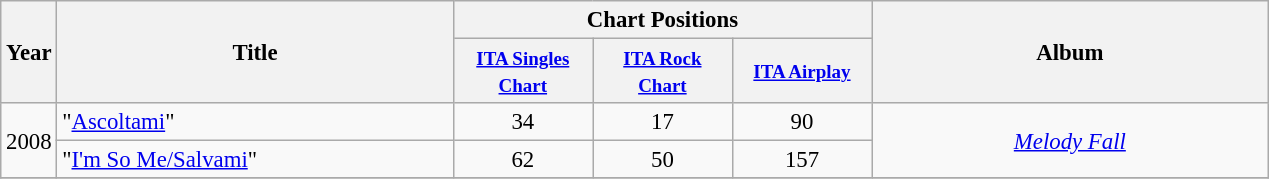<table class="wikitable" style="font-size: 95%;">
<tr>
<th rowspan="2">Year</th>
<th width="257" rowspan="2">Title</th>
<th colspan="3">Chart Positions</th>
<th width="257" rowspan="2">Album</th>
</tr>
<tr>
<th width="86"><small><a href='#'>ITA Singles Chart</a></small></th>
<th width="86"><small><a href='#'>ITA Rock Chart</a></small></th>
<th width="86"><small><a href='#'>ITA Airplay</a></small></th>
</tr>
<tr>
<td rowspan="2">2008</td>
<td>"<a href='#'>Ascoltami</a>"</td>
<td align="center">34</td>
<td align="center">17</td>
<td align="center">90</td>
<td align="center" rowspan="2"><em><a href='#'>Melody Fall</a></em></td>
</tr>
<tr>
<td>"<a href='#'>I'm So Me/Salvami</a>"</td>
<td align="center">62</td>
<td align="center">50</td>
<td align="center">157</td>
</tr>
<tr>
</tr>
</table>
